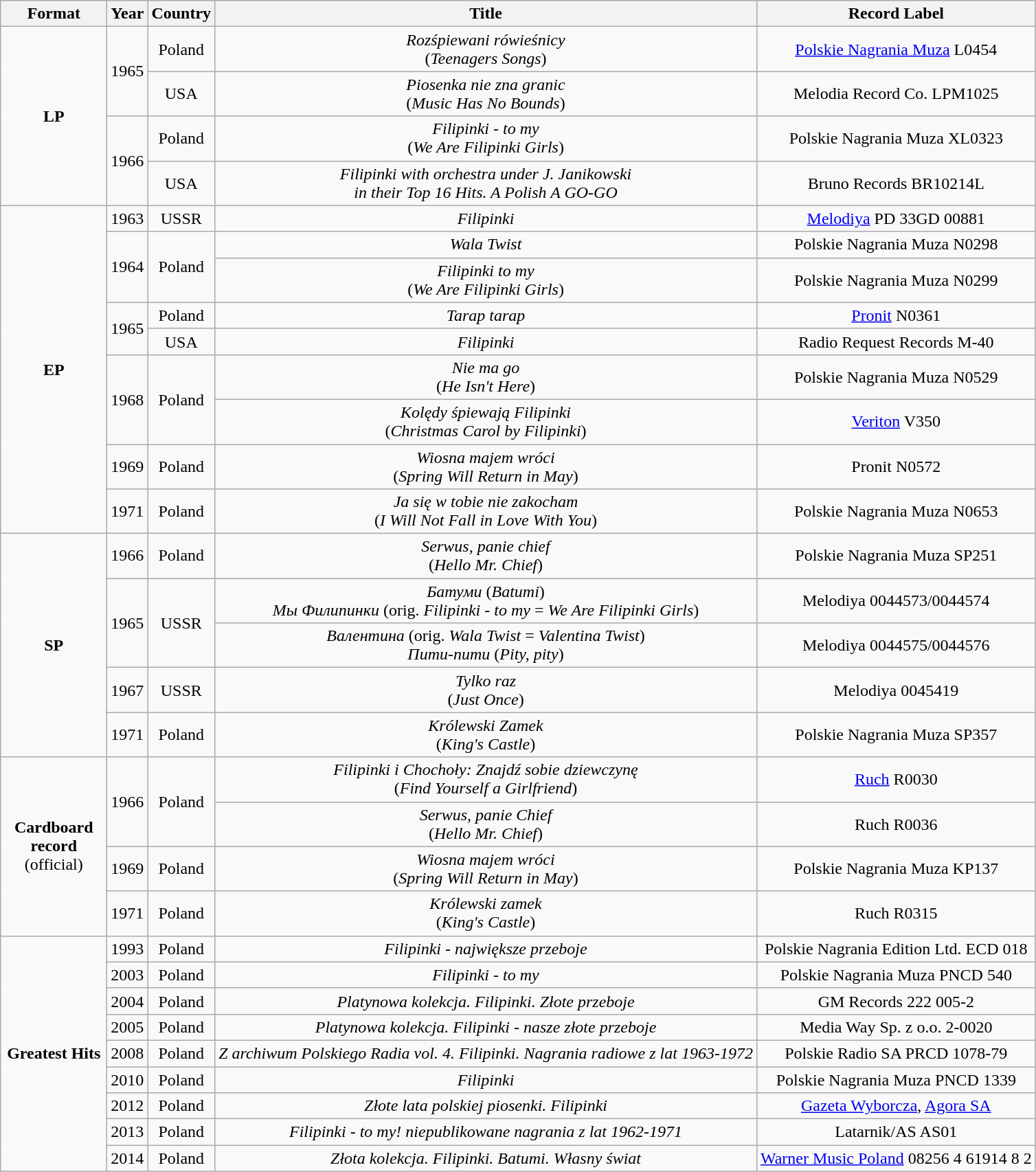<table class="wikitable plainrowheaders" style="text-align:center;">
<tr>
<th scope="col" style="width:6em;">Format</th>
<th scope="col">Year</th>
<th scope="col">Country</th>
<th scope="col">Title</th>
<th scope="col">Record Label</th>
</tr>
<tr>
<td rowspan=4><strong>LP</strong></td>
<td rowspan=2>1965</td>
<td>Poland</td>
<td><em>Rozśpiewani rówieśnicy</em> <br>(<em>Teenagers Songs</em>)</td>
<td><a href='#'>Polskie Nagrania Muza</a> L0454</td>
</tr>
<tr>
<td>USA</td>
<td><em>Piosenka nie zna granic</em> <br>(<em>Music Has No Bounds</em>)</td>
<td>Melodia Record Co. LPM1025</td>
</tr>
<tr>
<td rowspan=2>1966</td>
<td>Poland</td>
<td><em>Filipinki - to my</em> <br> (<em>We Are Filipinki Girls</em>)</td>
<td>Polskie Nagrania Muza XL0323</td>
</tr>
<tr>
<td>USA</td>
<td><em>Filipinki with orchestra under J. Janikowski <br>in their Top 16 Hits. A Polish A GO-GO</em></td>
<td>Bruno Records BR10214L</td>
</tr>
<tr>
<td rowspan="9"><strong>EP</strong></td>
<td>1963</td>
<td>USSR</td>
<td><em>Filipinki</em></td>
<td><a href='#'>Melodiya</a> PD 33GD 00881</td>
</tr>
<tr>
<td rowspan=2>1964</td>
<td rowspan=2>Poland</td>
<td><em>Wala Twist</em></td>
<td>Polskie Nagrania Muza N0298</td>
</tr>
<tr>
<td><em>Filipinki to my</em> <br>(<em>We Are Filipinki Girls</em>)</td>
<td>Polskie Nagrania Muza N0299</td>
</tr>
<tr>
<td rowspan=2>1965</td>
<td>Poland</td>
<td><em>Tarap tarap</em></td>
<td><a href='#'>Pronit</a> N0361</td>
</tr>
<tr>
<td>USA</td>
<td><em>Filipinki</em></td>
<td>Radio Request Records M-40</td>
</tr>
<tr>
<td rowspan=2>1968</td>
<td rowspan=2>Poland</td>
<td><em>Nie ma go</em> <br>(<em>He Isn't Here</em>)</td>
<td>Polskie Nagrania Muza N0529</td>
</tr>
<tr>
<td><em>Kolędy śpiewają Filipinki</em> <br>(<em>Christmas Carol by Filipinki</em>)</td>
<td><a href='#'>Veriton</a> V350</td>
</tr>
<tr>
<td>1969</td>
<td>Poland</td>
<td><em>Wiosna majem wróci</em> <br>(<em>Spring Will Return in May</em>)</td>
<td>Pronit N0572</td>
</tr>
<tr>
<td>1971</td>
<td>Poland</td>
<td><em>Ja się w tobie nie zakocham</em> <br>(<em>I Will Not Fall in Love With You</em>)</td>
<td>Polskie Nagrania Muza N0653</td>
</tr>
<tr>
<td rowspan=5><strong>SP</strong></td>
<td>1966</td>
<td>Poland</td>
<td><em>Serwus, panie chief</em> <br>(<em>Hello Mr. Chief</em>)</td>
<td>Polskie Nagrania Muza SP251</td>
</tr>
<tr>
<td rowspan=2>1965</td>
<td rowspan=2>USSR</td>
<td><em>Батуми</em> (<em>Batumi</em>) <br> <em>Мы Филипинки</em> (orig. <em>Filipinki - to my</em> = <em>We Are Filipinki Girls</em>)</td>
<td>Melodiya 0044573/0044574</td>
</tr>
<tr>
<td><em>Валентина</em> (orig. <em>Wala Twist</em> = <em>Valentina Twist</em>) <br> <em>Пити-пити</em> (<em>Pity, pity</em>)</td>
<td>Melodiya 0044575/0044576</td>
</tr>
<tr>
<td>1967</td>
<td>USSR</td>
<td><em>Tylko raz</em> <br>(<em>Just Once</em>)</td>
<td>Melodiya 0045419</td>
</tr>
<tr>
<td>1971</td>
<td>Poland</td>
<td><em>Królewski Zamek</em> <br>(<em>King's Castle</em>)</td>
<td>Polskie Nagrania Muza SP357</td>
</tr>
<tr>
<td rowspan=4><strong>Cardboard<br>record</strong><br>(official)</td>
<td rowspan=2>1966</td>
<td rowspan=2>Poland</td>
<td><em>Filipinki i Chochoły: Znajdź sobie dziewczynę</em> <br> (<em>Find Yourself a Girlfriend</em>)</td>
<td><a href='#'>Ruch</a> R0030</td>
</tr>
<tr>
<td><em>Serwus, panie Chief</em> <br>(<em>Hello Mr. Chief</em>)</td>
<td>Ruch R0036</td>
</tr>
<tr>
<td>1969</td>
<td>Poland</td>
<td><em>Wiosna majem wróci</em> <br>(<em>Spring Will Return in May</em>)</td>
<td>Polskie Nagrania Muza KP137</td>
</tr>
<tr>
<td>1971</td>
<td>Poland</td>
<td><em>Królewski zamek</em> <br>(<em>King's Castle</em>)</td>
<td>Ruch R0315</td>
</tr>
<tr>
<td rowspan=9><strong>Greatest Hits</strong></td>
<td>1993</td>
<td>Poland</td>
<td><em>Filipinki - największe przeboje</em></td>
<td>Polskie Nagrania Edition Ltd. ECD 018</td>
</tr>
<tr>
<td>2003</td>
<td>Poland</td>
<td><em>Filipinki - to my</em></td>
<td>Polskie Nagrania Muza PNCD 540</td>
</tr>
<tr>
<td>2004</td>
<td>Poland</td>
<td><em>Platynowa kolekcja. Filipinki. Złote przeboje</em></td>
<td>GM Records 222 005-2</td>
</tr>
<tr>
<td>2005</td>
<td>Poland</td>
<td><em>Platynowa kolekcja. Filipinki - nasze złote przeboje</em></td>
<td>Media Way Sp. z o.o. 2-0020</td>
</tr>
<tr>
<td>2008</td>
<td>Poland</td>
<td><em>Z archiwum Polskiego Radia vol. 4. Filipinki. Nagrania radiowe z lat 1963-1972</em></td>
<td>Polskie Radio SA PRCD 1078-79</td>
</tr>
<tr>
<td>2010</td>
<td>Poland</td>
<td><em>Filipinki</em></td>
<td>Polskie Nagrania Muza PNCD 1339</td>
</tr>
<tr>
<td>2012</td>
<td>Poland</td>
<td><em>Złote lata polskiej piosenki. Filipinki</em></td>
<td><a href='#'>Gazeta Wyborcza</a>, <a href='#'>Agora SA</a></td>
</tr>
<tr>
<td>2013</td>
<td>Poland</td>
<td><em>Filipinki - to my! niepublikowane nagrania z lat 1962-1971</em></td>
<td>Latarnik/AS AS01</td>
</tr>
<tr>
<td>2014</td>
<td>Poland</td>
<td><em>Złota kolekcja. Filipinki. Batumi. Własny świat</em></td>
<td><a href='#'>Warner Music Poland</a> 08256 4 61914 8 2</td>
</tr>
</table>
